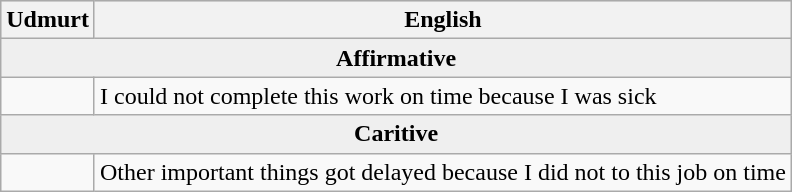<table class="wikitable">
<tr style="background:#dfdfdf;" |>
<th>Udmurt</th>
<th>English</th>
</tr>
<tr>
<th colspan="2" style="background:#efefef">Affirmative</th>
</tr>
<tr>
<td></td>
<td>I could not complete this work on time because I was sick</td>
</tr>
<tr>
<th colspan="2" style="background:#efefef">Caritive</th>
</tr>
<tr>
<td></td>
<td>Other important things got delayed because I did not to this job on time</td>
</tr>
</table>
